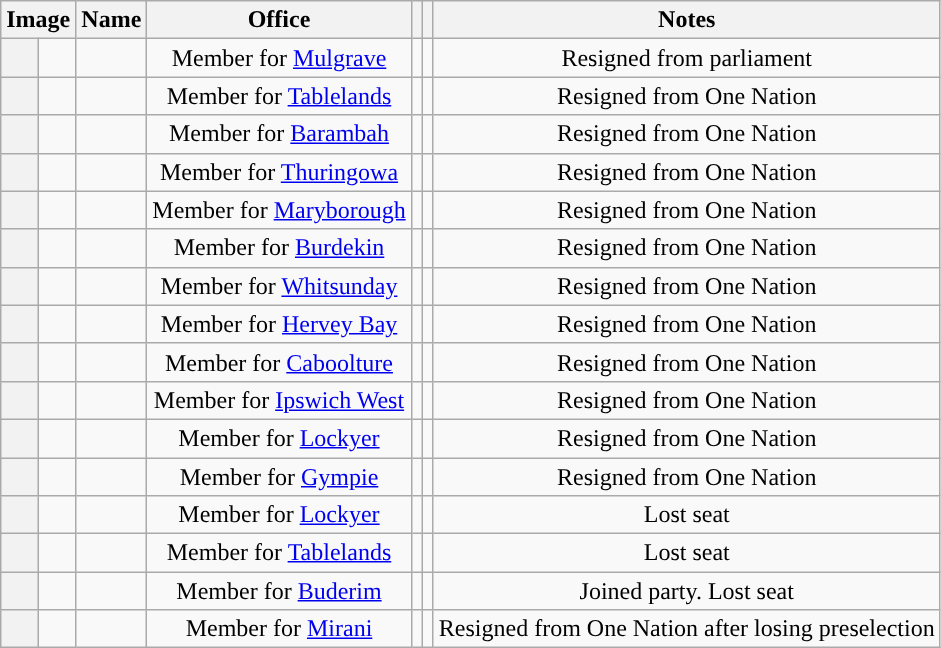<table class="wikitable" style="text-align:center" "width:100%">
<tr>
<th colspan=2>Image</th>
<th>Name<br></th>
<th>Office</th>
<th></th>
<th></th>
<th>Notes</th>
</tr>
<tr>
<th style="background:"></th>
<td></td>
<td><br></td>
<td>Member for <a href='#'>Mulgrave</a></td>
<td></td>
<td></td>
<td>Resigned from parliament</td>
</tr>
<tr>
<th style="background:"></th>
<td></td>
<td><br></td>
<td>Member for <a href='#'>Tablelands</a></td>
<td></td>
<td></td>
<td>Resigned from One Nation</td>
</tr>
<tr>
<th style="background:"></th>
<td></td>
<td><br></td>
<td>Member for <a href='#'>Barambah</a></td>
<td></td>
<td></td>
<td>Resigned from One Nation</td>
</tr>
<tr>
<th style="background:"></th>
<td></td>
<td><br></td>
<td>Member for <a href='#'>Thuringowa</a></td>
<td></td>
<td></td>
<td>Resigned from One Nation</td>
</tr>
<tr>
<th style="background:"></th>
<td></td>
<td><br></td>
<td>Member for <a href='#'>Maryborough</a></td>
<td></td>
<td></td>
<td>Resigned from One Nation</td>
</tr>
<tr>
<th style="background:"></th>
<td></td>
<td><br></td>
<td>Member for <a href='#'>Burdekin</a></td>
<td></td>
<td></td>
<td>Resigned from One Nation</td>
</tr>
<tr>
<th style="background:"></th>
<td></td>
<td><br></td>
<td>Member for <a href='#'>Whitsunday</a></td>
<td></td>
<td></td>
<td>Resigned from One Nation</td>
</tr>
<tr>
<th style="background:"></th>
<td></td>
<td><br></td>
<td>Member for <a href='#'>Hervey Bay</a></td>
<td></td>
<td></td>
<td>Resigned from One Nation</td>
</tr>
<tr>
<th style="background:"></th>
<td></td>
<td><br></td>
<td>Member for <a href='#'>Caboolture</a></td>
<td></td>
<td></td>
<td>Resigned from One Nation</td>
</tr>
<tr>
<th style="background:"></th>
<td></td>
<td><br></td>
<td>Member for <a href='#'>Ipswich West</a></td>
<td></td>
<td></td>
<td>Resigned from One Nation</td>
</tr>
<tr>
<th style="background:"></th>
<td></td>
<td><br></td>
<td>Member for <a href='#'>Lockyer</a></td>
<td></td>
<td></td>
<td>Resigned from One Nation</td>
</tr>
<tr>
<th style="background:"></th>
<td></td>
<td><br></td>
<td>Member for <a href='#'>Gympie</a></td>
<td></td>
<td></td>
<td>Resigned from One Nation</td>
</tr>
<tr>
<th style="background:"></th>
<td></td>
<td><br></td>
<td>Member for <a href='#'>Lockyer</a></td>
<td></td>
<td></td>
<td>Lost seat</td>
</tr>
<tr>
<th style="background:"></th>
<td></td>
<td><br></td>
<td>Member for <a href='#'>Tablelands</a></td>
<td></td>
<td></td>
<td>Lost seat</td>
</tr>
<tr>
<th style="background:"></th>
<td></td>
<td><br></td>
<td>Member for <a href='#'>Buderim</a></td>
<td></td>
<td></td>
<td>Joined party. Lost seat</td>
</tr>
<tr>
<th style="background:"></th>
<td></td>
<td><br></td>
<td>Member for <a href='#'>Mirani</a></td>
<td></td>
<td></td>
<td>Resigned from One Nation after losing preselection</td>
</tr>
</table>
